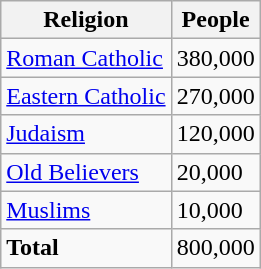<table class="wikitable">
<tr>
<th>Religion</th>
<th>People</th>
</tr>
<tr>
<td><a href='#'>Roman Catholic</a></td>
<td>380,000</td>
</tr>
<tr>
<td><a href='#'>Eastern Catholic</a></td>
<td>270,000</td>
</tr>
<tr>
<td><a href='#'>Judaism</a></td>
<td>120,000</td>
</tr>
<tr>
<td><a href='#'>Old Believers</a></td>
<td>20,000</td>
</tr>
<tr>
<td><a href='#'>Muslims</a></td>
<td>10,000</td>
</tr>
<tr>
<td><strong>Total</strong></td>
<td>800,000</td>
</tr>
</table>
